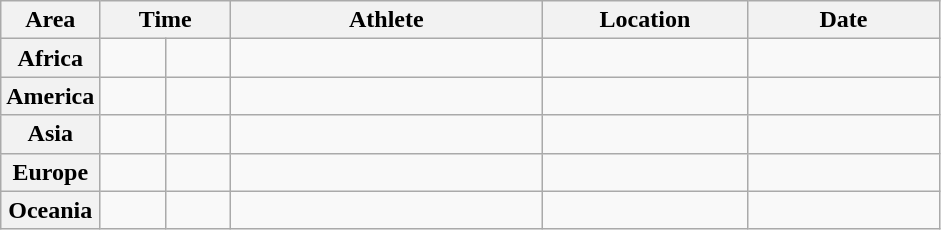<table class="wikitable">
<tr>
<th width="45">Area</th>
<th width="80" colspan="2">Time</th>
<th width="200">Athlete</th>
<th width="130">Location</th>
<th width="120">Date</th>
</tr>
<tr>
<th>Africa</th>
<td align="center"></td>
<td align="center"></td>
<td></td>
<td></td>
<td align="right"></td>
</tr>
<tr>
<th>America</th>
<td align="center"></td>
<td align="center"></td>
<td></td>
<td></td>
<td align="right"></td>
</tr>
<tr>
<th>Asia</th>
<td align="center"></td>
<td align="center"></td>
<td></td>
<td></td>
<td align="right"></td>
</tr>
<tr>
<th>Europe</th>
<td align="center"></td>
<td align="center"></td>
<td></td>
<td></td>
<td align="right"></td>
</tr>
<tr>
<th>Oceania</th>
<td align="center"></td>
<td align="center"></td>
<td></td>
<td></td>
<td align="right"></td>
</tr>
</table>
